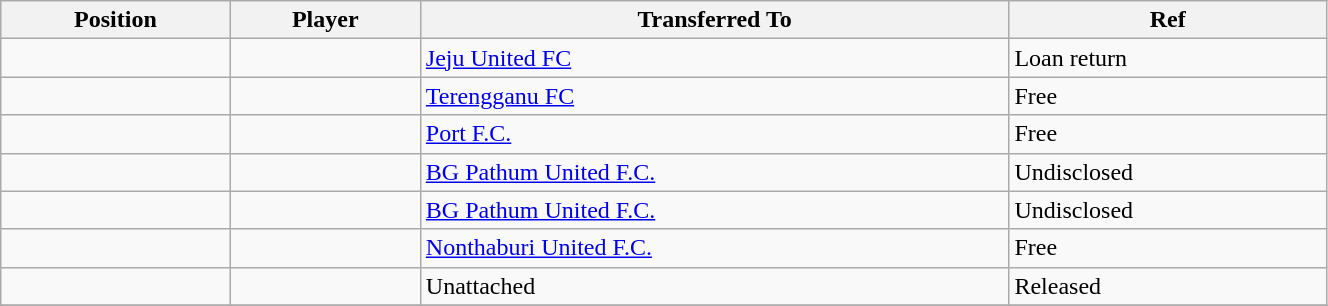<table class="wikitable sortable" style="width:70%; text-align:center; font-size:100%; text-align:left;">
<tr>
<th><strong>Position</strong></th>
<th><strong>Player</strong></th>
<th><strong>Transferred To</strong></th>
<th><strong>Ref</strong></th>
</tr>
<tr>
<td></td>
<td></td>
<td> <a href='#'>Jeju United FC</a></td>
<td>Loan return</td>
</tr>
<tr>
<td></td>
<td></td>
<td> <a href='#'>Terengganu FC</a></td>
<td>Free </td>
</tr>
<tr>
<td></td>
<td></td>
<td> <a href='#'>Port F.C.</a></td>
<td>Free </td>
</tr>
<tr>
<td></td>
<td></td>
<td> <a href='#'>BG Pathum United F.C.</a></td>
<td>Undisclosed </td>
</tr>
<tr>
<td></td>
<td></td>
<td> <a href='#'>BG Pathum United F.C.</a></td>
<td>Undisclosed </td>
</tr>
<tr>
<td></td>
<td></td>
<td> <a href='#'>Nonthaburi United F.C.</a></td>
<td>Free</td>
</tr>
<tr>
<td></td>
<td></td>
<td>Unattached</td>
<td>Released</td>
</tr>
<tr>
</tr>
</table>
